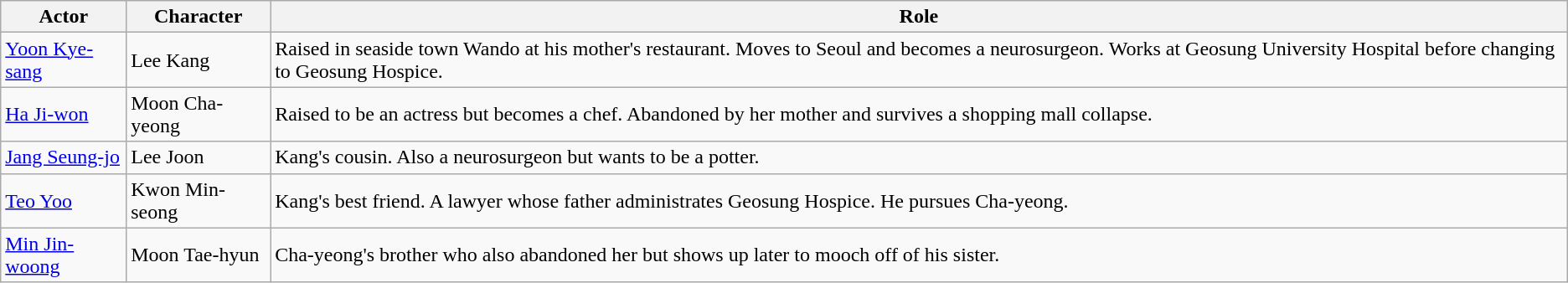<table class="wikitable">
<tr>
<th>Actor</th>
<th>Character</th>
<th>Role</th>
</tr>
<tr>
<td><a href='#'>Yoon Kye-sang</a></td>
<td>Lee Kang</td>
<td>Raised in seaside town Wando at his mother's restaurant.  Moves to Seoul and becomes a neurosurgeon.  Works at Geosung University Hospital before changing to Geosung Hospice.</td>
</tr>
<tr>
<td><a href='#'>Ha Ji-won</a></td>
<td>Moon Cha-yeong</td>
<td>Raised to be an actress but becomes a chef.  Abandoned by her mother and survives a shopping mall collapse.</td>
</tr>
<tr>
<td><a href='#'>Jang Seung-jo</a></td>
<td>Lee Joon</td>
<td>Kang's cousin. Also a neurosurgeon but wants to be a potter.</td>
</tr>
<tr>
<td><a href='#'>Teo Yoo</a></td>
<td>Kwon Min-seong</td>
<td>Kang's best friend.  A lawyer whose father administrates Geosung Hospice.  He pursues Cha-yeong.</td>
</tr>
<tr>
<td><a href='#'>Min Jin-woong</a></td>
<td>Moon Tae-hyun</td>
<td>Cha-yeong's brother who also abandoned her but shows up later to mooch off of his sister.</td>
</tr>
</table>
